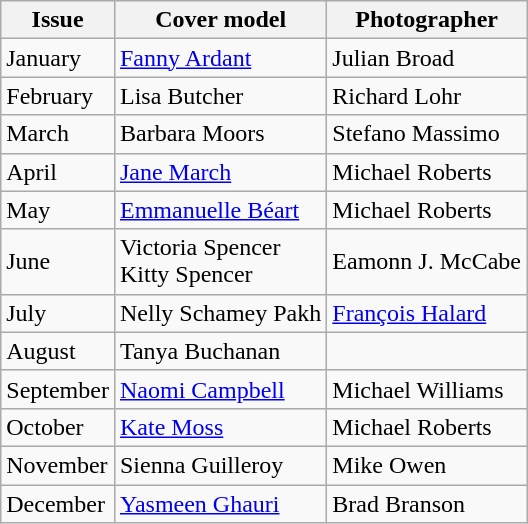<table class="sortable wikitable">
<tr>
<th>Issue</th>
<th>Cover model</th>
<th>Photographer</th>
</tr>
<tr>
<td>January</td>
<td><a href='#'>Fanny Ardant</a></td>
<td>Julian Broad</td>
</tr>
<tr>
<td>February</td>
<td>Lisa Butcher</td>
<td>Richard Lohr</td>
</tr>
<tr>
<td>March</td>
<td>Barbara Moors</td>
<td>Stefano Massimo</td>
</tr>
<tr>
<td>April</td>
<td><a href='#'>Jane March</a></td>
<td>Michael Roberts</td>
</tr>
<tr>
<td>May</td>
<td><a href='#'>Emmanuelle Béart</a></td>
<td>Michael Roberts</td>
</tr>
<tr>
<td>June</td>
<td>Victoria Spencer <br> Kitty Spencer</td>
<td>Eamonn J. McCabe</td>
</tr>
<tr>
<td>July</td>
<td>Nelly Schamey Pakh</td>
<td><a href='#'>François Halard</a></td>
</tr>
<tr>
<td>August</td>
<td>Tanya Buchanan</td>
<td></td>
</tr>
<tr>
<td>September</td>
<td><a href='#'>Naomi Campbell</a></td>
<td>Michael Williams</td>
</tr>
<tr>
<td>October</td>
<td><a href='#'>Kate Moss</a></td>
<td>Michael Roberts</td>
</tr>
<tr>
<td>November</td>
<td>Sienna Guilleroy</td>
<td>Mike Owen</td>
</tr>
<tr>
<td>December</td>
<td><a href='#'>Yasmeen Ghauri</a></td>
<td>Brad Branson</td>
</tr>
</table>
